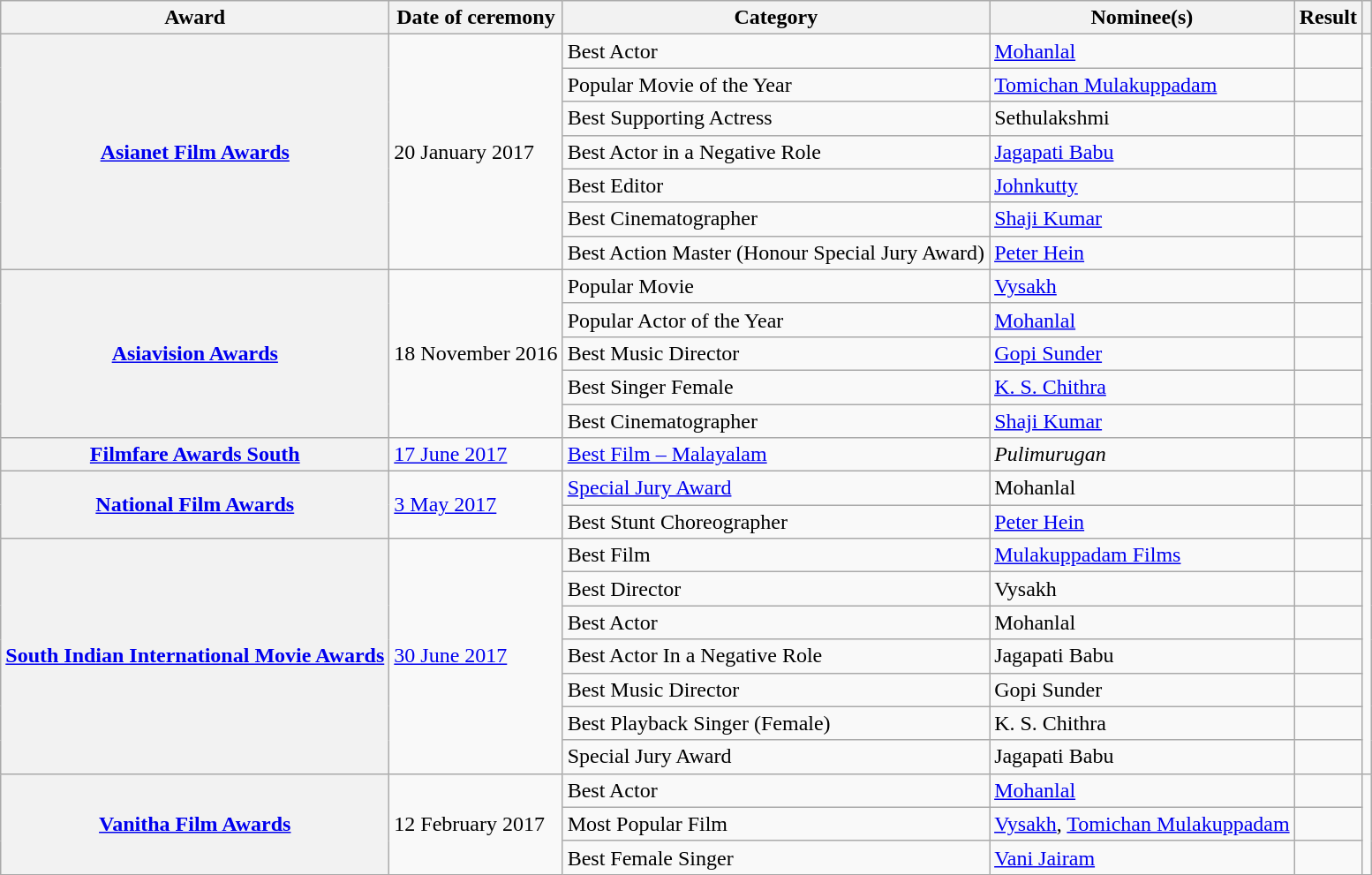<table class="wikitable plainrowheaders sortable">
<tr>
<th scope="col" class="unsortable">Award</th>
<th scope="col" class="unsortable">Date of ceremony</th>
<th scope="col" class="unsortable">Category</th>
<th scope="col" class="unsortable">Nominee(s)</th>
<th scope="col" class="unsortable">Result</th>
<th scope="col" class="unsortable"></th>
</tr>
<tr>
<th scope="row" rowspan="7"><a href='#'>Asianet Film Awards</a></th>
<td rowspan="7">20 January 2017</td>
<td>Best Actor</td>
<td><a href='#'>Mohanlal</a></td>
<td></td>
<td style="text-align:center;" rowspan="7"></td>
</tr>
<tr>
<td>Popular Movie of the Year</td>
<td><a href='#'>Tomichan Mulakuppadam</a></td>
<td></td>
</tr>
<tr>
<td>Best Supporting Actress</td>
<td>Sethulakshmi</td>
<td></td>
</tr>
<tr>
<td>Best Actor in a Negative Role</td>
<td><a href='#'>Jagapati Babu</a></td>
<td></td>
</tr>
<tr>
<td>Best Editor</td>
<td><a href='#'>Johnkutty</a></td>
<td></td>
</tr>
<tr>
<td>Best Cinematographer</td>
<td><a href='#'>Shaji Kumar</a></td>
<td></td>
</tr>
<tr>
<td>Best Action Master (Honour Special Jury Award)</td>
<td><a href='#'>Peter Hein</a></td>
<td></td>
</tr>
<tr>
<th scope="row" rowspan="5"><a href='#'>Asiavision Awards</a></th>
<td rowspan="5">18 November 2016</td>
<td>Popular Movie</td>
<td><a href='#'>Vysakh</a></td>
<td></td>
<td style="text-align:center;" rowspan="5"></td>
</tr>
<tr>
<td>Popular Actor of the Year</td>
<td><a href='#'>Mohanlal</a></td>
<td></td>
</tr>
<tr>
<td>Best Music Director</td>
<td><a href='#'>Gopi Sunder</a></td>
<td></td>
</tr>
<tr>
<td>Best Singer  Female</td>
<td><a href='#'>K. S. Chithra</a> </td>
<td></td>
</tr>
<tr>
<td>Best Cinematographer</td>
<td><a href='#'>Shaji Kumar</a></td>
<td></td>
</tr>
<tr>
<th scope="row"><a href='#'>Filmfare Awards South</a></th>
<td><a href='#'>17 June 2017</a></td>
<td><a href='#'>Best Film – Malayalam</a></td>
<td><em>Pulimurugan</em></td>
<td></td>
<td style="text-align:center;"></td>
</tr>
<tr>
<th scope="row" rowspan="2"><a href='#'>National Film Awards</a></th>
<td rowspan="2"><a href='#'>3 May 2017</a></td>
<td><a href='#'>Special Jury Award</a></td>
<td>Mohanlal</td>
<td></td>
<td style="text-align:center;" rowspan="2"></td>
</tr>
<tr>
<td>Best Stunt Choreographer</td>
<td><a href='#'>Peter Hein</a></td>
<td></td>
</tr>
<tr>
<th scope="row" rowspan="7"><a href='#'>South Indian International Movie Awards</a></th>
<td rowspan="7"><a href='#'>30 June 2017</a></td>
<td>Best Film</td>
<td><a href='#'>Mulakuppadam Films</a></td>
<td></td>
<td style="text-align:center;" rowspan="7"></td>
</tr>
<tr>
<td>Best Director</td>
<td>Vysakh</td>
<td></td>
</tr>
<tr>
<td>Best Actor</td>
<td>Mohanlal</td>
<td></td>
</tr>
<tr>
<td>Best Actor In a Negative Role</td>
<td>Jagapati Babu</td>
<td></td>
</tr>
<tr>
<td>Best Music Director</td>
<td>Gopi Sunder</td>
<td></td>
</tr>
<tr>
<td>Best Playback Singer (Female)</td>
<td>K. S. Chithra </td>
<td></td>
</tr>
<tr>
<td>Special Jury Award</td>
<td>Jagapati Babu</td>
<td></td>
</tr>
<tr>
<th scope="row" rowspan="3"><a href='#'>Vanitha Film Awards</a></th>
<td rowspan="3">12 February 2017</td>
<td>Best Actor</td>
<td><a href='#'>Mohanlal</a></td>
<td></td>
<td style="text-align:center;" rowspan="3"></td>
</tr>
<tr>
<td>Most Popular Film</td>
<td><a href='#'>Vysakh</a>, <a href='#'>Tomichan Mulakuppadam</a></td>
<td></td>
</tr>
<tr>
<td>Best Female Singer</td>
<td><a href='#'>Vani Jairam</a> </td>
<td></td>
</tr>
</table>
